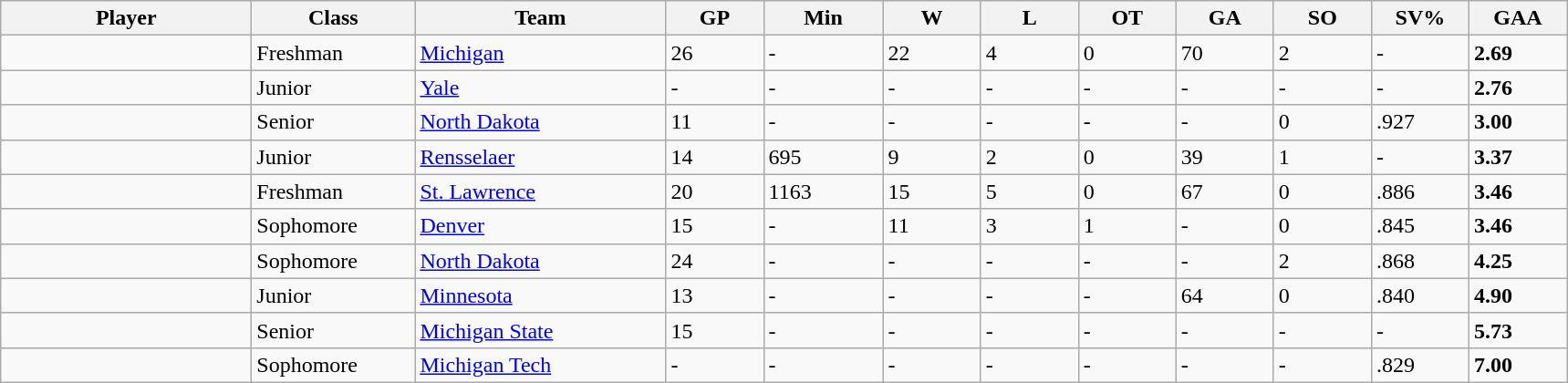<table class="wikitable sortable">
<tr>
<th style="width: 11em;">Player</th>
<th style="width: 7em;">Class</th>
<th style="width: 11em;">Team</th>
<th style="width: 4em;">GP</th>
<th style="width: 5em;">Min</th>
<th style="width: 4em;">W</th>
<th style="width: 4em;">L</th>
<th style="width: 4em;">OT</th>
<th style="width: 4em;">GA</th>
<th style="width: 4em;">SO</th>
<th style="width: 4em;">SV%</th>
<th style="width: 4em;">GAA</th>
</tr>
<tr>
<td></td>
<td>Freshman</td>
<td><a href='#'>Michigan</a></td>
<td>26</td>
<td>-</td>
<td>22</td>
<td>4</td>
<td>0</td>
<td>70</td>
<td>2</td>
<td>-</td>
<td><strong>2.69</strong></td>
</tr>
<tr>
<td></td>
<td>Junior</td>
<td><a href='#'>Yale</a></td>
<td>-</td>
<td>-</td>
<td>-</td>
<td>-</td>
<td>-</td>
<td>-</td>
<td>-</td>
<td>-</td>
<td><strong>2.76</strong></td>
</tr>
<tr>
<td></td>
<td>Senior</td>
<td><a href='#'>North Dakota</a></td>
<td>11</td>
<td>-</td>
<td>-</td>
<td>-</td>
<td>-</td>
<td>-</td>
<td>0</td>
<td>.927</td>
<td><strong>3.00</strong></td>
</tr>
<tr>
<td></td>
<td>Junior</td>
<td><a href='#'>Rensselaer</a></td>
<td>14</td>
<td>695</td>
<td>9</td>
<td>2</td>
<td>0</td>
<td>39</td>
<td>1</td>
<td>-</td>
<td><strong>3.37</strong></td>
</tr>
<tr>
<td></td>
<td>Freshman</td>
<td><a href='#'>St. Lawrence</a></td>
<td>20</td>
<td>1163</td>
<td>15</td>
<td>5</td>
<td>0</td>
<td>67</td>
<td>0</td>
<td>.886</td>
<td><strong>3.46</strong></td>
</tr>
<tr>
<td></td>
<td>Sophomore</td>
<td><a href='#'>Denver</a></td>
<td>15</td>
<td>-</td>
<td>11</td>
<td>3</td>
<td>1</td>
<td>-</td>
<td>0</td>
<td>.845</td>
<td><strong>3.46</strong></td>
</tr>
<tr>
<td></td>
<td>Sophomore</td>
<td><a href='#'>North Dakota</a></td>
<td>24</td>
<td>-</td>
<td>-</td>
<td>-</td>
<td>-</td>
<td>-</td>
<td>2</td>
<td>.868</td>
<td><strong>4.25</strong></td>
</tr>
<tr>
<td></td>
<td>Junior</td>
<td><a href='#'>Minnesota</a></td>
<td>13</td>
<td>-</td>
<td>-</td>
<td>-</td>
<td>-</td>
<td>64</td>
<td>0</td>
<td>.840</td>
<td><strong>4.90</strong></td>
</tr>
<tr>
<td></td>
<td>Senior</td>
<td><a href='#'>Michigan State</a></td>
<td>15</td>
<td>-</td>
<td>-</td>
<td>-</td>
<td>-</td>
<td>-</td>
<td>-</td>
<td>-</td>
<td><strong>5.73</strong></td>
</tr>
<tr>
<td></td>
<td>Sophomore</td>
<td><a href='#'>Michigan Tech</a></td>
<td>-</td>
<td>-</td>
<td>-</td>
<td>-</td>
<td>-</td>
<td>-</td>
<td>-</td>
<td>.829</td>
<td><strong>7.00</strong></td>
</tr>
</table>
